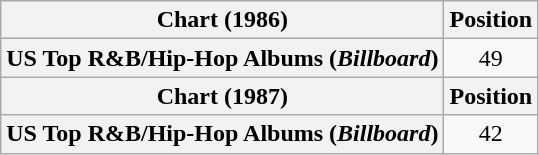<table class="wikitable plainrowheaders" style="text-align:center">
<tr>
<th scope="col">Chart (1986)</th>
<th scope="col">Position</th>
</tr>
<tr>
<th scope="row">US Top R&B/Hip-Hop Albums (<em>Billboard</em>)</th>
<td>49</td>
</tr>
<tr>
<th scope="col">Chart (1987)</th>
<th scope="col">Position</th>
</tr>
<tr>
<th scope="row">US Top R&B/Hip-Hop Albums (<em>Billboard</em>)</th>
<td>42</td>
</tr>
</table>
